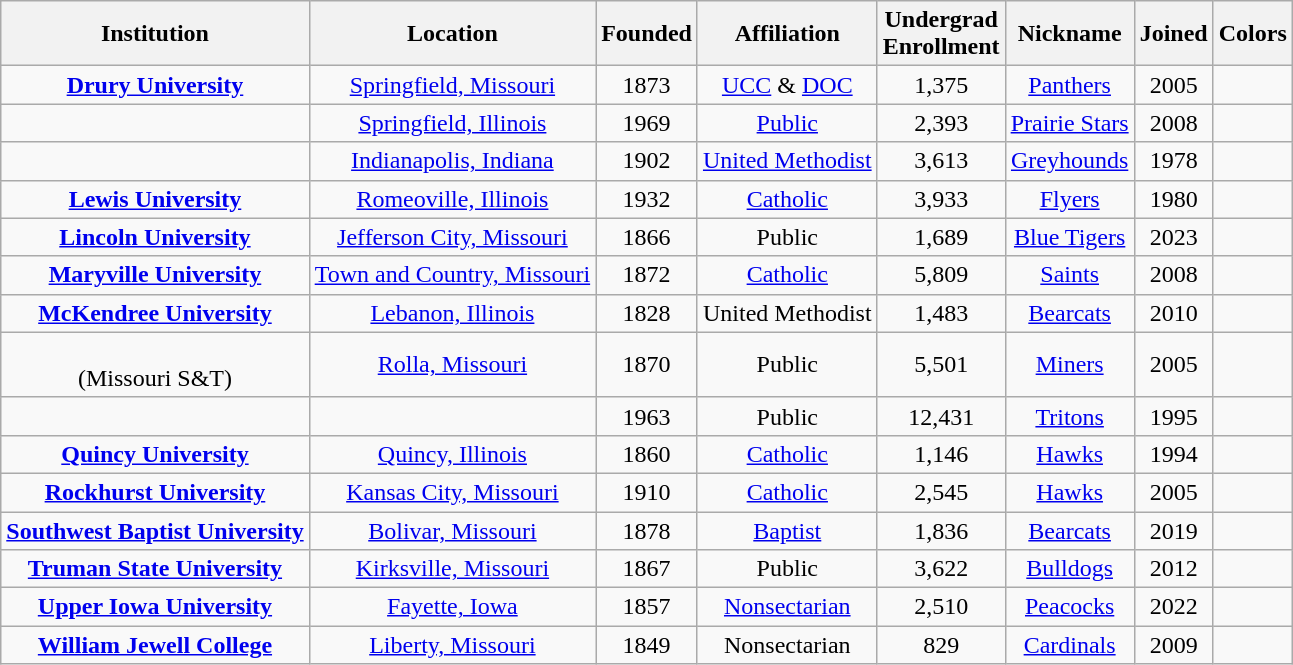<table class="wikitable sortable" style="text-align:center">
<tr>
<th scope="col">Institution</th>
<th scope="col">Location</th>
<th scope="col">Founded</th>
<th scope="col">Affiliation</th>
<th scope="col">Undergrad<br>Enrollment</th>
<th scope="col">Nickname</th>
<th scope="col">Joined</th>
<th scope="col" class="unsortable">Colors</th>
</tr>
<tr>
<td scope="row"><strong><a href='#'>Drury University</a></strong></td>
<td><a href='#'>Springfield, Missouri</a></td>
<td>1873</td>
<td><a href='#'>UCC</a> & <a href='#'>DOC</a></td>
<td>1,375</td>
<td><a href='#'>Panthers</a></td>
<td>2005</td>
<td></td>
</tr>
<tr>
<td scope="row"></td>
<td><a href='#'>Springfield, Illinois</a></td>
<td>1969</td>
<td><a href='#'>Public</a></td>
<td>2,393</td>
<td><a href='#'>Prairie Stars</a></td>
<td>2008</td>
<td></td>
</tr>
<tr>
<td scope="row"></td>
<td><a href='#'>Indianapolis, Indiana</a></td>
<td>1902</td>
<td><a href='#'>United Methodist</a></td>
<td>3,613</td>
<td><a href='#'>Greyhounds</a></td>
<td>1978</td>
<td></td>
</tr>
<tr>
<td scope="row"><strong><a href='#'>Lewis University</a></strong></td>
<td><a href='#'>Romeoville, Illinois</a></td>
<td>1932</td>
<td><a href='#'>Catholic</a></td>
<td>3,933</td>
<td><a href='#'>Flyers</a></td>
<td>1980</td>
<td></td>
</tr>
<tr>
<td scope="row"><strong><a href='#'>Lincoln University</a></strong></td>
<td><a href='#'>Jefferson City, Missouri</a></td>
<td>1866</td>
<td>Public<br></td>
<td>1,689</td>
<td><a href='#'>Blue Tigers</a></td>
<td>2023</td>
<td></td>
</tr>
<tr>
<td scope="row"><strong><a href='#'>Maryville University</a></strong></td>
<td><a href='#'>Town and Country, Missouri</a></td>
<td>1872</td>
<td><a href='#'>Catholic</a></td>
<td>5,809</td>
<td><a href='#'>Saints</a></td>
<td>2008</td>
<td></td>
</tr>
<tr>
<td scope="row"><strong><a href='#'>McKendree University</a></strong></td>
<td><a href='#'>Lebanon, Illinois</a></td>
<td>1828</td>
<td>United Methodist</td>
<td>1,483</td>
<td><a href='#'>Bearcats</a></td>
<td>2010</td>
<td></td>
</tr>
<tr>
<td scope="row"><br>(Missouri S&T)</td>
<td><a href='#'>Rolla, Missouri</a></td>
<td>1870</td>
<td>Public</td>
<td>5,501</td>
<td><a href='#'>Miners</a></td>
<td>2005</td>
<td></td>
</tr>
<tr>
<td scope="row"></td>
<td></td>
<td>1963</td>
<td>Public</td>
<td>12,431</td>
<td><a href='#'>Tritons</a></td>
<td>1995</td>
<td></td>
</tr>
<tr>
<td scope="row"><strong><a href='#'>Quincy University</a></strong></td>
<td><a href='#'>Quincy, Illinois</a></td>
<td>1860</td>
<td><a href='#'>Catholic</a></td>
<td>1,146</td>
<td><a href='#'>Hawks</a></td>
<td>1994</td>
<td></td>
</tr>
<tr>
<td scope="row"><strong><a href='#'>Rockhurst University</a></strong></td>
<td><a href='#'>Kansas City, Missouri</a></td>
<td>1910</td>
<td><a href='#'>Catholic</a></td>
<td>2,545</td>
<td><a href='#'>Hawks</a></td>
<td>2005</td>
<td></td>
</tr>
<tr>
<td scope="row"><strong><a href='#'>Southwest Baptist University</a></strong></td>
<td><a href='#'>Bolivar, Missouri</a></td>
<td>1878</td>
<td><a href='#'>Baptist</a></td>
<td>1,836</td>
<td><a href='#'>Bearcats</a></td>
<td>2019</td>
<td></td>
</tr>
<tr>
<td scope="row"><strong><a href='#'>Truman State University</a></strong></td>
<td><a href='#'>Kirksville, Missouri</a></td>
<td>1867</td>
<td>Public</td>
<td>3,622</td>
<td><a href='#'>Bulldogs</a></td>
<td>2012</td>
<td></td>
</tr>
<tr>
<td><strong><a href='#'>Upper Iowa University</a></strong></td>
<td><a href='#'>Fayette, Iowa</a></td>
<td>1857</td>
<td><a href='#'>Nonsectarian</a></td>
<td>2,510</td>
<td><a href='#'>Peacocks</a></td>
<td>2022</td>
<td></td>
</tr>
<tr>
<td scope="row"><strong><a href='#'>William Jewell College</a></strong></td>
<td><a href='#'>Liberty, Missouri</a></td>
<td>1849</td>
<td>Nonsectarian</td>
<td>829</td>
<td><a href='#'>Cardinals</a></td>
<td>2009</td>
<td></td>
</tr>
</table>
